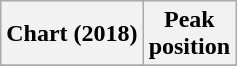<table class="wikitable sortable plainrowheaders">
<tr>
<th>Chart (2018)</th>
<th>Peak<br>position</th>
</tr>
<tr>
</tr>
</table>
